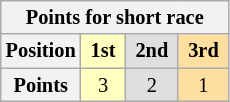<table class="wikitable" style="font-size:85%; text-align:center">
<tr>
<th colspan=4>Points for short race</th>
</tr>
<tr>
<th>Position</th>
<td style="background:#ffffbf;"> <strong>1st</strong> </td>
<td style="background:#dfdfdf;"> <strong>2nd</strong> </td>
<td style="background:#ffdf9f;"> <strong>3rd</strong> </td>
</tr>
<tr>
<th>Points</th>
<td style="background:#ffffbf;">3</td>
<td style="background:#dfdfdf;">2</td>
<td style="background:#ffdf9f;">1</td>
</tr>
</table>
